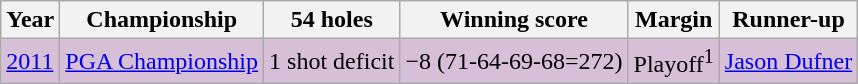<table class="wikitable">
<tr>
<th>Year</th>
<th>Championship</th>
<th>54 holes</th>
<th>Winning score</th>
<th>Margin</th>
<th>Runner-up</th>
</tr>
<tr style="background:#D8BFD8;">
<td><a href='#'>2011</a></td>
<td><a href='#'>PGA Championship</a></td>
<td>1 shot deficit</td>
<td>−8 (71-64-69-68=272)</td>
<td>Playoff<sup>1</sup></td>
<td> <a href='#'>Jason Dufner</a></td>
</tr>
</table>
